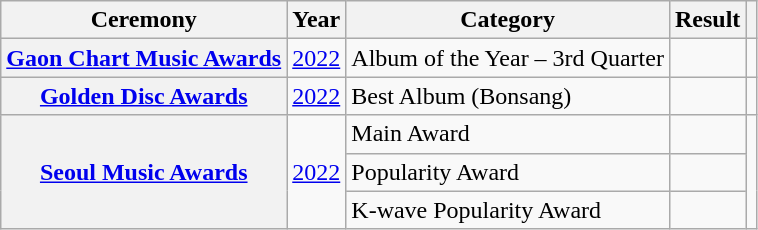<table class="wikitable plainrowheaders">
<tr>
<th scope="col">Ceremony</th>
<th scope="col">Year</th>
<th scope="col">Category</th>
<th scope="col">Result</th>
<th scope="col" class="unsortable"></th>
</tr>
<tr>
<th scope="row"><a href='#'>Gaon Chart Music Awards</a></th>
<td><a href='#'>2022</a></td>
<td>Album of the Year – 3rd Quarter</td>
<td></td>
<td style="text-align:center;"></td>
</tr>
<tr>
<th scope="row"><a href='#'>Golden Disc Awards</a></th>
<td><a href='#'>2022</a></td>
<td>Best Album (Bonsang)</td>
<td></td>
<td style="text-align:center;"></td>
</tr>
<tr>
<th scope="row" rowspan="3"><a href='#'>Seoul Music Awards</a></th>
<td rowspan="3"><a href='#'>2022</a></td>
<td>Main Award</td>
<td></td>
<td style="text-align:center;" rowspan="3"></td>
</tr>
<tr>
<td>Popularity Award</td>
<td></td>
</tr>
<tr>
<td>K-wave Popularity Award</td>
<td></td>
</tr>
</table>
